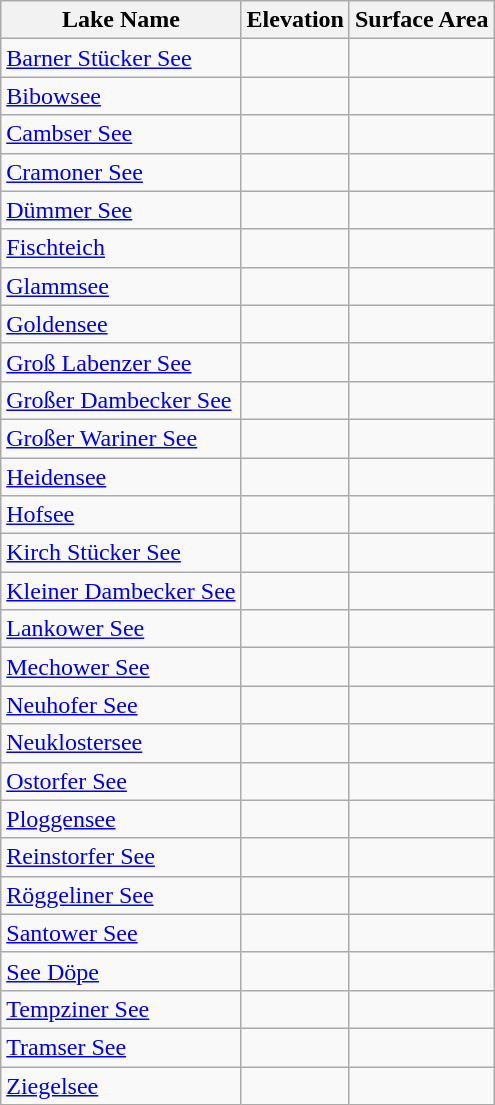<table class="wikitable sortable">
<tr>
<th>Lake Name</th>
<th>Elevation</th>
<th>Surface Area</th>
</tr>
<tr>
<td><a href='#'>Barner Stücker See</a></td>
<td></td>
<td></td>
</tr>
<tr>
<td><a href='#'>Bibowsee</a></td>
<td></td>
<td></td>
</tr>
<tr>
<td><a href='#'>Cambser See</a></td>
<td></td>
<td></td>
</tr>
<tr>
<td><a href='#'>Cramoner See</a></td>
<td></td>
<td></td>
</tr>
<tr>
<td><a href='#'>Dümmer See</a></td>
<td></td>
<td></td>
</tr>
<tr>
<td><a href='#'>Fischteich</a></td>
<td></td>
<td></td>
</tr>
<tr>
<td><a href='#'>Glammsee</a></td>
<td></td>
<td></td>
</tr>
<tr>
<td><a href='#'>Goldensee</a></td>
<td></td>
<td></td>
</tr>
<tr>
<td><a href='#'>Groß Labenzer See</a></td>
<td></td>
<td></td>
</tr>
<tr>
<td><a href='#'>Großer Dambecker See</a></td>
<td></td>
<td></td>
</tr>
<tr>
<td><a href='#'>Großer Wariner See</a></td>
<td></td>
<td></td>
</tr>
<tr>
<td><a href='#'>Heidensee</a></td>
<td></td>
<td></td>
</tr>
<tr>
<td><a href='#'>Hofsee</a></td>
<td></td>
<td></td>
</tr>
<tr>
<td><a href='#'>Kirch Stücker See</a></td>
<td></td>
<td></td>
</tr>
<tr>
<td><a href='#'>Kleiner Dambecker See</a></td>
<td></td>
<td></td>
</tr>
<tr>
<td><a href='#'>Lankower See</a></td>
<td></td>
<td></td>
</tr>
<tr>
<td><a href='#'>Mechower See</a></td>
<td></td>
<td></td>
</tr>
<tr>
<td><a href='#'>Neuhofer See</a></td>
<td></td>
<td></td>
</tr>
<tr>
<td><a href='#'>Neuklostersee</a></td>
<td></td>
<td></td>
</tr>
<tr>
<td><a href='#'>Ostorfer See</a></td>
<td></td>
<td></td>
</tr>
<tr>
<td><a href='#'>Ploggensee</a></td>
<td></td>
<td></td>
</tr>
<tr>
<td><a href='#'>Reinstorfer See</a></td>
<td></td>
<td></td>
</tr>
<tr>
<td><a href='#'>Röggeliner See</a></td>
<td></td>
<td></td>
</tr>
<tr>
<td><a href='#'>Santower See</a></td>
<td></td>
<td></td>
</tr>
<tr>
<td><a href='#'>See Döpe</a></td>
<td></td>
<td></td>
</tr>
<tr>
<td><a href='#'>Tempziner See</a></td>
<td></td>
<td></td>
</tr>
<tr>
<td><a href='#'>Tramser See</a></td>
<td></td>
<td></td>
</tr>
<tr>
<td><a href='#'>Ziegelsee</a></td>
<td></td>
<td></td>
</tr>
</table>
